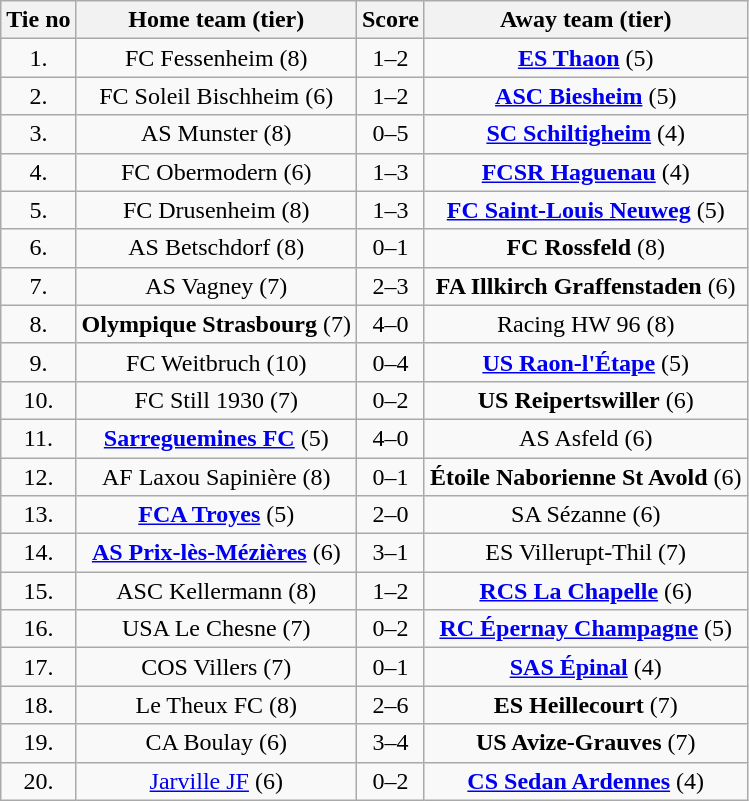<table class="wikitable" style="text-align: center">
<tr>
<th>Tie no</th>
<th>Home team (tier)</th>
<th>Score</th>
<th>Away team (tier)</th>
</tr>
<tr>
<td>1.</td>
<td>FC Fessenheim (8)</td>
<td>1–2</td>
<td><strong><a href='#'>ES Thaon</a></strong> (5)</td>
</tr>
<tr>
<td>2.</td>
<td>FC Soleil Bischheim (6)</td>
<td>1–2</td>
<td><strong><a href='#'>ASC Biesheim</a></strong> (5)</td>
</tr>
<tr>
<td>3.</td>
<td>AS Munster (8)</td>
<td>0–5</td>
<td><strong><a href='#'>SC Schiltigheim</a></strong> (4)</td>
</tr>
<tr>
<td>4.</td>
<td>FC Obermodern (6)</td>
<td>1–3</td>
<td><strong><a href='#'>FCSR Haguenau</a></strong> (4)</td>
</tr>
<tr>
<td>5.</td>
<td>FC Drusenheim (8)</td>
<td>1–3 </td>
<td><strong><a href='#'>FC Saint-Louis Neuweg</a></strong> (5)</td>
</tr>
<tr>
<td>6.</td>
<td>AS Betschdorf (8)</td>
<td>0–1</td>
<td><strong>FC Rossfeld</strong> (8)</td>
</tr>
<tr>
<td>7.</td>
<td>AS Vagney (7)</td>
<td>2–3</td>
<td><strong>FA Illkirch Graffenstaden</strong> (6)</td>
</tr>
<tr>
<td>8.</td>
<td><strong>Olympique Strasbourg</strong> (7)</td>
<td>4–0</td>
<td>Racing HW 96 (8)</td>
</tr>
<tr>
<td>9.</td>
<td>FC Weitbruch (10)</td>
<td>0–4</td>
<td><strong><a href='#'>US Raon-l'Étape</a></strong> (5)</td>
</tr>
<tr>
<td>10.</td>
<td>FC Still 1930 (7)</td>
<td>0–2</td>
<td><strong>US Reipertswiller</strong> (6)</td>
</tr>
<tr>
<td>11.</td>
<td><strong><a href='#'>Sarreguemines FC</a></strong> (5)</td>
<td>4–0</td>
<td>AS Asfeld (6)</td>
</tr>
<tr>
<td>12.</td>
<td>AF Laxou Sapinière (8)</td>
<td>0–1</td>
<td><strong>Étoile Naborienne St Avold</strong> (6)</td>
</tr>
<tr>
<td>13.</td>
<td><strong><a href='#'>FCA Troyes</a></strong> (5)</td>
<td>2–0</td>
<td>SA Sézanne (6)</td>
</tr>
<tr>
<td>14.</td>
<td><strong><a href='#'>AS Prix-lès-Mézières</a></strong> (6)</td>
<td>3–1 </td>
<td>ES Villerupt-Thil (7)</td>
</tr>
<tr>
<td>15.</td>
<td>ASC Kellermann (8)</td>
<td>1–2 </td>
<td><strong><a href='#'>RCS La Chapelle</a></strong> (6)</td>
</tr>
<tr>
<td>16.</td>
<td>USA Le Chesne (7)</td>
<td>0–2</td>
<td><strong><a href='#'>RC Épernay Champagne</a></strong> (5)</td>
</tr>
<tr>
<td>17.</td>
<td>COS Villers (7)</td>
<td>0–1 </td>
<td><strong><a href='#'>SAS Épinal</a></strong> (4)</td>
</tr>
<tr>
<td>18.</td>
<td>Le Theux FC (8)</td>
<td>2–6</td>
<td><strong>ES Heillecourt</strong> (7)</td>
</tr>
<tr>
<td>19.</td>
<td>CA Boulay (6)</td>
<td>3–4 </td>
<td><strong>US Avize-Grauves</strong> (7)</td>
</tr>
<tr>
<td>20.</td>
<td><a href='#'>Jarville JF</a> (6)</td>
<td>0–2</td>
<td><strong><a href='#'>CS Sedan Ardennes</a></strong> (4)</td>
</tr>
</table>
